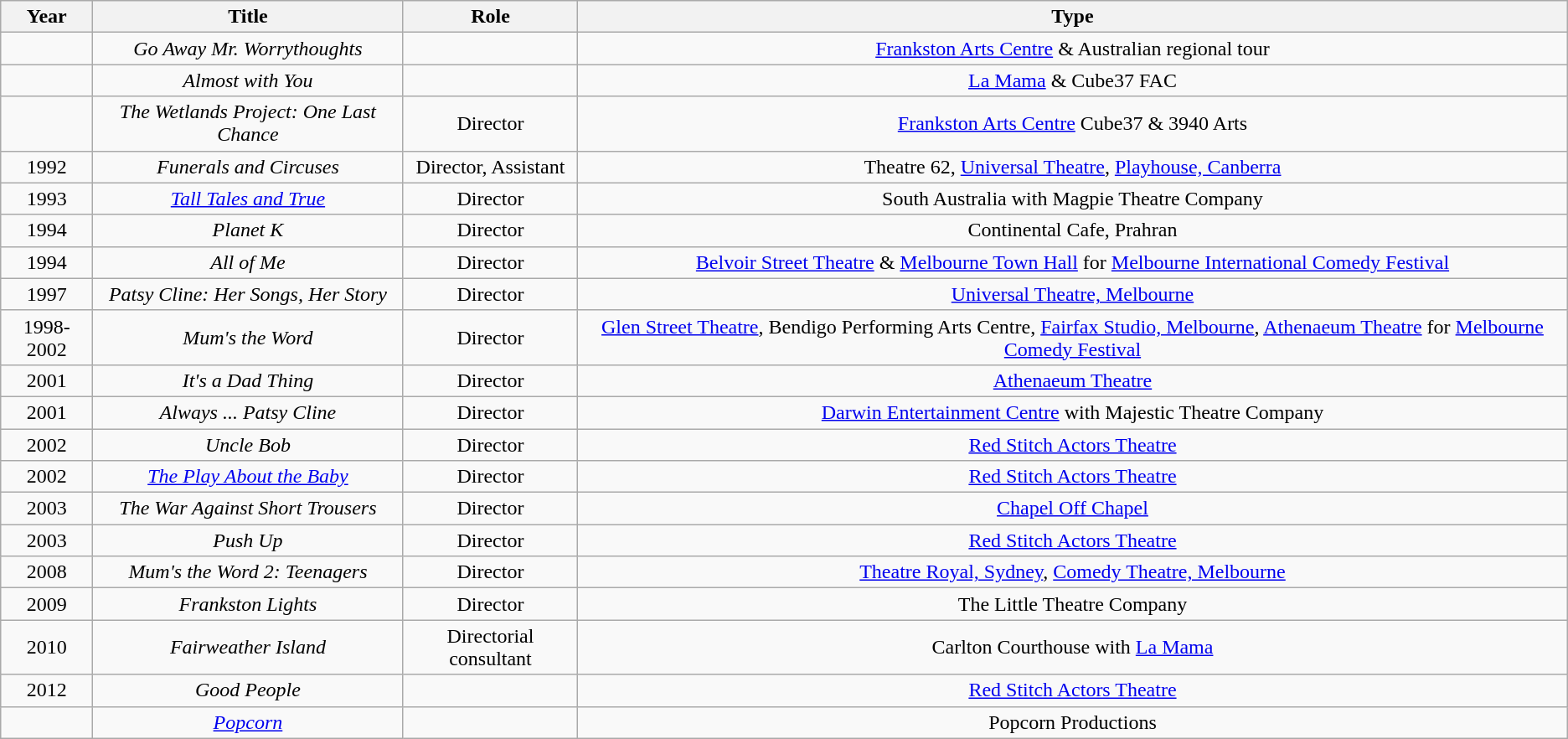<table class="wikitable" style="text-align:center;">
<tr>
<th>Year</th>
<th>Title</th>
<th>Role</th>
<th>Type</th>
</tr>
<tr>
<td></td>
<td><em>Go Away Mr. Worrythoughts</em></td>
<td></td>
<td><a href='#'>Frankston Arts Centre</a> & Australian regional tour</td>
</tr>
<tr>
<td></td>
<td><em>Almost with You</em></td>
<td></td>
<td><a href='#'>La Mama</a> & Cube37 FAC</td>
</tr>
<tr>
<td></td>
<td><em>The Wetlands Project: One Last Chance</em></td>
<td>Director</td>
<td><a href='#'>Frankston Arts Centre</a> Cube37 & 3940 Arts</td>
</tr>
<tr>
<td>1992</td>
<td><em>Funerals and Circuses</em></td>
<td>Director, Assistant</td>
<td>Theatre 62, <a href='#'>Universal Theatre</a>, <a href='#'>Playhouse, Canberra</a></td>
</tr>
<tr>
<td>1993</td>
<td><em><a href='#'>Tall Tales and True</a></em></td>
<td>Director</td>
<td>South Australia with Magpie Theatre Company</td>
</tr>
<tr>
<td>1994</td>
<td><em>Planet K</em></td>
<td>Director</td>
<td>Continental Cafe, Prahran</td>
</tr>
<tr>
<td>1994</td>
<td><em>All of Me</em></td>
<td>Director</td>
<td><a href='#'>Belvoir Street Theatre</a> & <a href='#'>Melbourne Town Hall</a> for <a href='#'>Melbourne International Comedy Festival</a></td>
</tr>
<tr>
<td>1997</td>
<td><em>Patsy Cline: Her Songs, Her Story</em></td>
<td>Director</td>
<td><a href='#'>Universal Theatre, Melbourne</a></td>
</tr>
<tr>
<td>1998-2002</td>
<td><em>Mum's the Word</em></td>
<td>Director</td>
<td><a href='#'>Glen Street Theatre</a>, Bendigo Performing Arts Centre, <a href='#'>Fairfax Studio, Melbourne</a>, <a href='#'>Athenaeum Theatre</a> for <a href='#'>Melbourne Comedy Festival</a></td>
</tr>
<tr>
<td>2001</td>
<td><em>It's a Dad Thing</em></td>
<td>Director</td>
<td><a href='#'>Athenaeum Theatre</a></td>
</tr>
<tr>
<td>2001</td>
<td><em>Always ... Patsy Cline</em></td>
<td>Director</td>
<td><a href='#'>Darwin Entertainment Centre</a> with Majestic Theatre Company</td>
</tr>
<tr>
<td>2002</td>
<td><em>Uncle Bob</em></td>
<td>Director</td>
<td><a href='#'>Red Stitch Actors Theatre</a></td>
</tr>
<tr>
<td>2002</td>
<td><em><a href='#'>The Play About the Baby</a></em></td>
<td>Director</td>
<td><a href='#'>Red Stitch Actors Theatre</a></td>
</tr>
<tr>
<td>2003</td>
<td><em>The War Against Short Trousers</em></td>
<td>Director</td>
<td><a href='#'>Chapel Off Chapel</a></td>
</tr>
<tr>
<td>2003</td>
<td><em>Push Up</em></td>
<td>Director</td>
<td><a href='#'>Red Stitch Actors Theatre</a></td>
</tr>
<tr>
<td>2008</td>
<td><em>Mum's the Word 2: Teenagers</em></td>
<td>Director</td>
<td><a href='#'>Theatre Royal, Sydney</a>, <a href='#'>Comedy Theatre, Melbourne</a></td>
</tr>
<tr>
<td>2009</td>
<td><em>Frankston Lights</em></td>
<td>Director</td>
<td>The Little Theatre Company</td>
</tr>
<tr>
<td>2010</td>
<td><em>Fairweather Island</em></td>
<td>Directorial consultant</td>
<td>Carlton Courthouse with <a href='#'>La Mama</a></td>
</tr>
<tr>
<td>2012</td>
<td><em>Good People</em></td>
<td></td>
<td><a href='#'>Red Stitch Actors Theatre</a></td>
</tr>
<tr>
<td></td>
<td><em><a href='#'>Popcorn</a></em></td>
<td></td>
<td>Popcorn Productions</td>
</tr>
</table>
